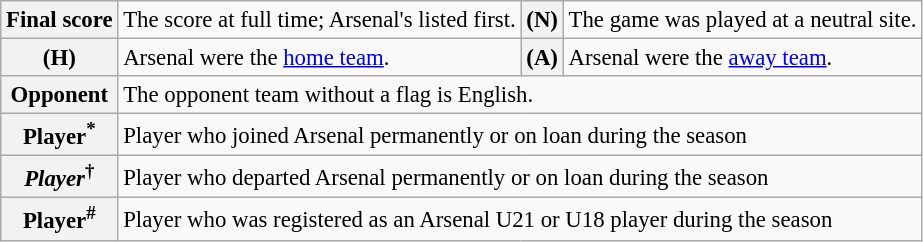<table class="wikitable" style="font-size:95%;">
<tr>
<th>Final score</th>
<td>The score at full time; Arsenal's listed first.</td>
<th>(N)</th>
<td>The game was played at a neutral site.</td>
</tr>
<tr>
<th>(H)</th>
<td>Arsenal were the <a href='#'>home team</a>.</td>
<th>(A)</th>
<td>Arsenal were the <a href='#'>away team</a>.</td>
</tr>
<tr>
<th>Opponent</th>
<td colspan="3">The opponent team without a flag is English.</td>
</tr>
<tr>
<th>Player<sup>*</sup></th>
<td colspan="3">Player who joined Arsenal permanently or on loan during the season</td>
</tr>
<tr>
<th><em>Player</em><sup>†</sup></th>
<td colspan="3">Player who departed Arsenal permanently or on loan during the season</td>
</tr>
<tr>
<th>Player<sup>#</sup></th>
<td colspan="3">Player who was registered as an Arsenal U21 or U18 player during the season</td>
</tr>
</table>
